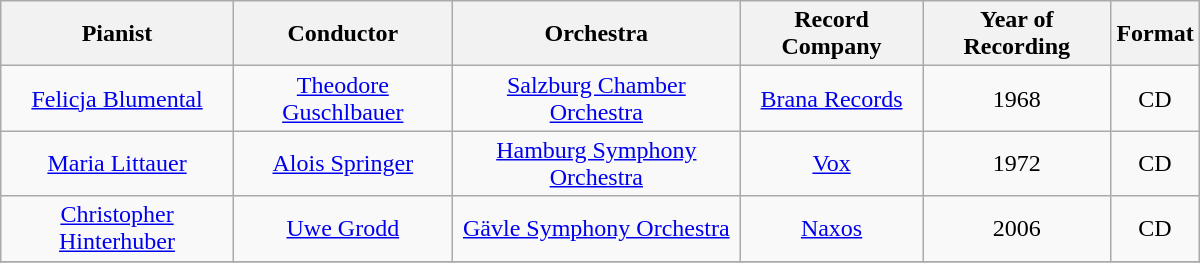<table class="wikitable" width="800px">
<tr>
<th align="center">Pianist</th>
<th align="center">Conductor</th>
<th align="center">Orchestra</th>
<th align="center">Record Company</th>
<th align="center">Year of Recording</th>
<th align="center">Format</th>
</tr>
<tr>
<td align="center"><a href='#'>Felicja Blumental</a></td>
<td align="center"><a href='#'>Theodore Guschlbauer</a></td>
<td align="center"><a href='#'>Salzburg Chamber Orchestra</a></td>
<td align="center"><a href='#'>Brana Records</a></td>
<td align="center">1968</td>
<td align="center">CD</td>
</tr>
<tr>
<td align="center"><a href='#'>Maria Littauer</a></td>
<td align="center"><a href='#'>Alois Springer</a></td>
<td align="center"><a href='#'>Hamburg Symphony Orchestra</a></td>
<td align="center"><a href='#'>Vox</a></td>
<td align="center">1972</td>
<td align="center">CD</td>
</tr>
<tr>
<td align="center"><a href='#'>Christopher Hinterhuber</a></td>
<td align="center"><a href='#'>Uwe Grodd</a></td>
<td align="center"><a href='#'>Gävle Symphony Orchestra</a></td>
<td align="center"><a href='#'>Naxos</a></td>
<td align="center">2006</td>
<td align="center">CD</td>
</tr>
<tr>
</tr>
</table>
